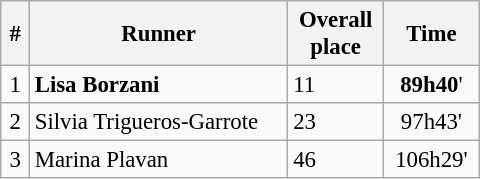<table class="wikitable" style="font-size:95%;width:320px;">
<tr>
<th width=6%>#</th>
<th width=54%>Runner</th>
<th width=20%>Overall place</th>
<th width=20%>Time</th>
</tr>
<tr>
<td align=center>1</td>
<td> <strong>Lisa Borzani</strong></td>
<td>11</td>
<td align=center><strong>89h40</strong>'</td>
</tr>
<tr>
<td align=center>2</td>
<td> Silvia Trigueros-Garrote</td>
<td>23</td>
<td align=center>97h43'</td>
</tr>
<tr>
<td align=center>3</td>
<td> Marina Plavan</td>
<td>46</td>
<td align=center>106h29'</td>
</tr>
</table>
